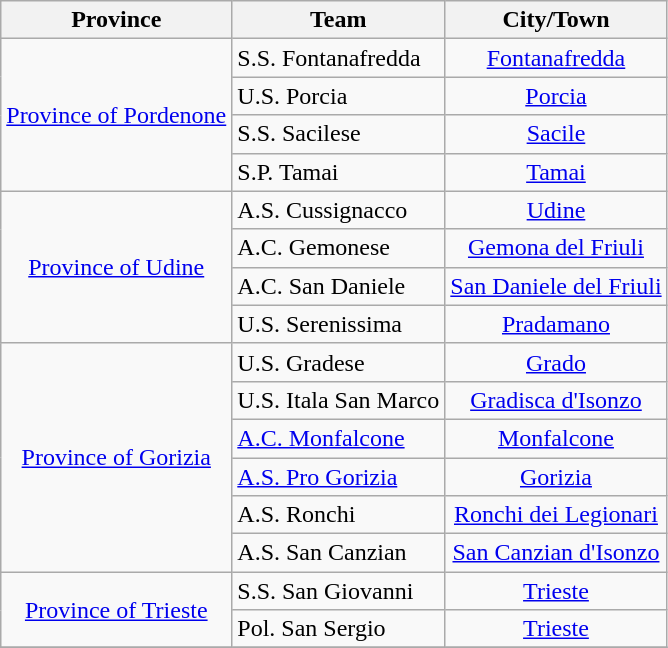<table class="wikitable" style="text-align:center">
<tr>
<th>Province</th>
<th>Team</th>
<th>City/Town</th>
</tr>
<tr>
<td rowspan="4"><a href='#'>Province of Pordenone</a></td>
<td align="left">S.S. Fontanafredda</td>
<td><a href='#'>Fontanafredda</a></td>
</tr>
<tr>
<td align="left">U.S. Porcia</td>
<td><a href='#'>Porcia</a></td>
</tr>
<tr>
<td align="left">S.S. Sacilese</td>
<td><a href='#'>Sacile</a></td>
</tr>
<tr>
<td align="left">S.P. Tamai</td>
<td><a href='#'>Tamai</a></td>
</tr>
<tr>
<td rowspan="4"><a href='#'>Province of Udine</a></td>
<td align="left">A.S. Cussignacco</td>
<td><a href='#'>Udine</a></td>
</tr>
<tr>
<td align="left">A.C. Gemonese</td>
<td><a href='#'>Gemona del Friuli</a></td>
</tr>
<tr>
<td align="left">A.C. San Daniele</td>
<td><a href='#'>San Daniele del Friuli</a></td>
</tr>
<tr>
<td align="left">U.S. Serenissima</td>
<td><a href='#'>Pradamano</a></td>
</tr>
<tr>
<td rowspan="6"><a href='#'>Province of Gorizia</a></td>
<td align="left">U.S. Gradese</td>
<td><a href='#'>Grado</a></td>
</tr>
<tr>
<td align="left">U.S. Itala San Marco</td>
<td><a href='#'>Gradisca d'Isonzo</a></td>
</tr>
<tr>
<td align="left"><a href='#'>A.C. Monfalcone</a></td>
<td><a href='#'>Monfalcone</a></td>
</tr>
<tr>
<td align="left"><a href='#'>A.S. Pro Gorizia</a></td>
<td><a href='#'>Gorizia</a></td>
</tr>
<tr>
<td align="left">A.S. Ronchi</td>
<td><a href='#'>Ronchi dei Legionari</a></td>
</tr>
<tr>
<td align="left">A.S. San Canzian</td>
<td><a href='#'>San Canzian d'Isonzo</a></td>
</tr>
<tr>
<td rowspan="2"><a href='#'>Province of Trieste</a></td>
<td align="left">S.S. San Giovanni</td>
<td><a href='#'>Trieste</a></td>
</tr>
<tr>
<td align="left">Pol. San Sergio</td>
<td><a href='#'>Trieste</a></td>
</tr>
<tr>
</tr>
</table>
